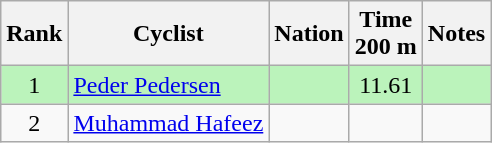<table class="wikitable sortable" style="text-align:center">
<tr>
<th>Rank</th>
<th>Cyclist</th>
<th>Nation</th>
<th>Time<br>200 m</th>
<th>Notes</th>
</tr>
<tr bgcolor=bbf3bb>
<td>1</td>
<td align=left><a href='#'>Peder Pedersen</a></td>
<td align=left></td>
<td>11.61</td>
<td></td>
</tr>
<tr>
<td>2</td>
<td align=left><a href='#'>Muhammad Hafeez</a></td>
<td align=left></td>
<td></td>
<td></td>
</tr>
</table>
